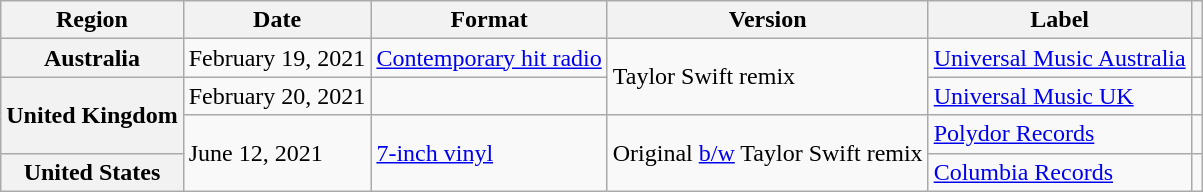<table class="wikitable plainrowheaders">
<tr>
<th scope="col">Region</th>
<th scope="col">Date</th>
<th scope="col">Format</th>
<th scope="col">Version</th>
<th scope="col">Label</th>
<th scope="col"></th>
</tr>
<tr>
<th scope="row">Australia</th>
<td>February 19, 2021</td>
<td><a href='#'>Contemporary hit radio</a></td>
<td rowspan="2">Taylor Swift remix</td>
<td><a href='#'>Universal Music Australia</a></td>
<td align="center"></td>
</tr>
<tr>
<th scope="row" rowspan="2">United Kingdom</th>
<td>February 20, 2021</td>
<td></td>
<td><a href='#'>Universal Music UK</a></td>
<td align="center"></td>
</tr>
<tr>
<td rowspan="2">June 12, 2021</td>
<td rowspan="2"><a href='#'>7-inch vinyl</a></td>
<td rowspan="2">Original <a href='#'>b/w</a> Taylor Swift remix</td>
<td><a href='#'>Polydor Records</a></td>
<td align="center"></td>
</tr>
<tr>
<th scope="row">United States</th>
<td><a href='#'>Columbia Records</a></td>
<td align="center"></td>
</tr>
</table>
